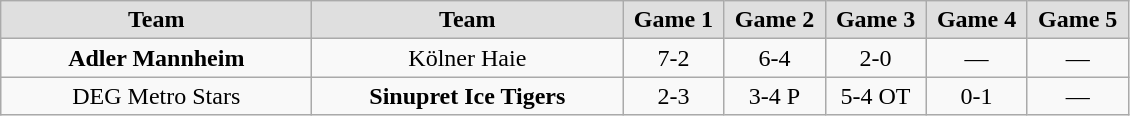<table class="wikitable">
<tr align="center">
<td width="200" bgcolor="#dfdfdf"><strong>Team</strong></td>
<td width="200" bgcolor="#dfdfdf"><strong>Team</strong></td>
<td width="60" bgcolor="#dfdfdf"><strong>Game 1</strong></td>
<td width="60" bgcolor="#dfdfdf"><strong>Game 2</strong></td>
<td width="60" bgcolor="#dfdfdf"><strong>Game 3</strong></td>
<td width="60" bgcolor="#dfdfdf"><strong>Game 4</strong></td>
<td width="60" bgcolor="#dfdfdf"><strong>Game 5</strong></td>
</tr>
<tr align="center">
<td><strong>Adler Mannheim</strong></td>
<td>Kölner Haie</td>
<td>7-2</td>
<td>6-4</td>
<td>2-0</td>
<td>—</td>
<td>—</td>
</tr>
<tr align="center">
<td>DEG Metro Stars</td>
<td><strong>Sinupret Ice Tigers</strong></td>
<td>2-3</td>
<td>3-4 P</td>
<td>5-4 OT</td>
<td>0-1</td>
<td>—</td>
</tr>
</table>
